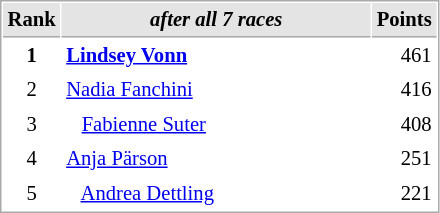<table cellspacing="1" cellpadding="3" style="border:1px solid #AAAAAA;font-size:86%">
<tr bgcolor="#E4E4E4">
<th style="border-bottom:1px solid #AAAAAA" width=10>Rank</th>
<th style="border-bottom:1px solid #AAAAAA" width=200><strong><em>after all 7 races</em></strong></th>
<th style="border-bottom:1px solid #AAAAAA" width=20>Points</th>
</tr>
<tr>
<td align="center"><strong>1</strong></td>
<td> <strong><a href='#'>Lindsey Vonn</a> </strong></td>
<td align="right">461</td>
</tr>
<tr>
<td align="center">2</td>
<td> <a href='#'>Nadia Fanchini</a></td>
<td align="right">416</td>
</tr>
<tr>
<td align="center">3</td>
<td>   <a href='#'>Fabienne Suter</a></td>
<td align="right">408</td>
</tr>
<tr>
<td align="center">4</td>
<td> <a href='#'>Anja Pärson</a></td>
<td align="right">251</td>
</tr>
<tr>
<td align="center">5</td>
<td>   <a href='#'>Andrea Dettling</a></td>
<td align="right">221</td>
</tr>
</table>
